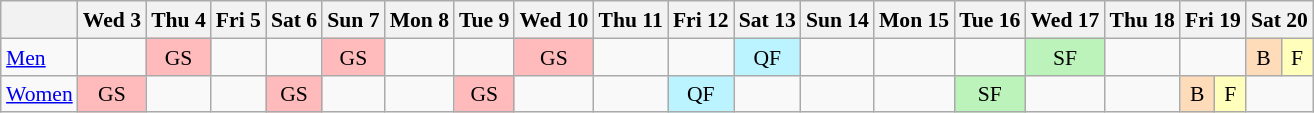<table class="wikitable" style="margin:0.5em auto; font-size:90%; line-height:1.25em;text-align:center">
<tr>
<th></th>
<th>Wed 3</th>
<th>Thu 4</th>
<th>Fri 5</th>
<th>Sat 6</th>
<th>Sun 7</th>
<th>Mon 8</th>
<th>Tue 9</th>
<th>Wed 10</th>
<th>Thu 11</th>
<th>Fri 12</th>
<th>Sat 13</th>
<th>Sun 14</th>
<th>Mon 15</th>
<th>Tue 16</th>
<th>Wed 17</th>
<th>Thu 18</th>
<th colspan="2">Fri 19</th>
<th colspan="2">Sat 20</th>
</tr>
<tr>
<td align="left"><a href='#'>Men</a></td>
<td></td>
<td bgcolor="#FFBBBB">GS</td>
<td></td>
<td></td>
<td bgcolor="#FFBBBB">GS</td>
<td></td>
<td></td>
<td bgcolor="#FFBBBB">GS</td>
<td></td>
<td></td>
<td bgcolor="#BBF3FF">QF</td>
<td></td>
<td></td>
<td></td>
<td bgcolor="#BBF3BB">SF</td>
<td></td>
<td colspan="2"></td>
<td bgcolor="#FEDCBA">B</td>
<td bgcolor="#FFFFBB">F</td>
</tr>
<tr>
<td align="left"><a href='#'>Women</a></td>
<td bgcolor="#FFBBBB">GS</td>
<td></td>
<td></td>
<td bgcolor="#FFBBBB">GS</td>
<td></td>
<td></td>
<td bgcolor="#FFBBBB">GS</td>
<td></td>
<td></td>
<td bgcolor="#BBF3FF">QF</td>
<td></td>
<td></td>
<td></td>
<td bgcolor="#BBF3BB">SF</td>
<td></td>
<td></td>
<td bgcolor="#FEDCBA">B</td>
<td bgcolor="#FFFFBB">F</td>
<td colspan="2"></td>
</tr>
</table>
